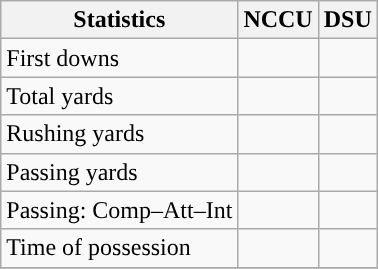<table class="wikitable" style="float: left;">
<tr>
<th>Statistics</th>
<th>NCCU</th>
<th>DSU</th>
</tr>
<tr>
<td>First downs</td>
<td></td>
<td></td>
</tr>
<tr>
<td>Total yards</td>
<td></td>
<td></td>
</tr>
<tr>
<td>Rushing yards</td>
<td></td>
<td></td>
</tr>
<tr>
<td>Passing yards</td>
<td></td>
<td></td>
</tr>
<tr>
<td>Passing: Comp–Att–Int</td>
<td></td>
<td></td>
</tr>
<tr>
<td>Time of possession</td>
<td></td>
<td></td>
</tr>
<tr>
</tr>
</table>
